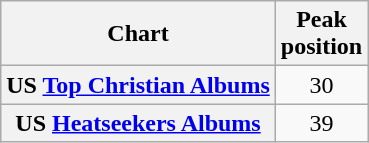<table class="wikitable plainrowheaders sortable" style="text-align:center;" border="1">
<tr>
<th scope="col">Chart</th>
<th scope="col">Peak<br>position</th>
</tr>
<tr>
<th scope="row">US <a href='#'>Top Christian Albums</a></th>
<td>30</td>
</tr>
<tr>
<th scope="row">US <a href='#'>Heatseekers Albums</a></th>
<td>39</td>
</tr>
</table>
